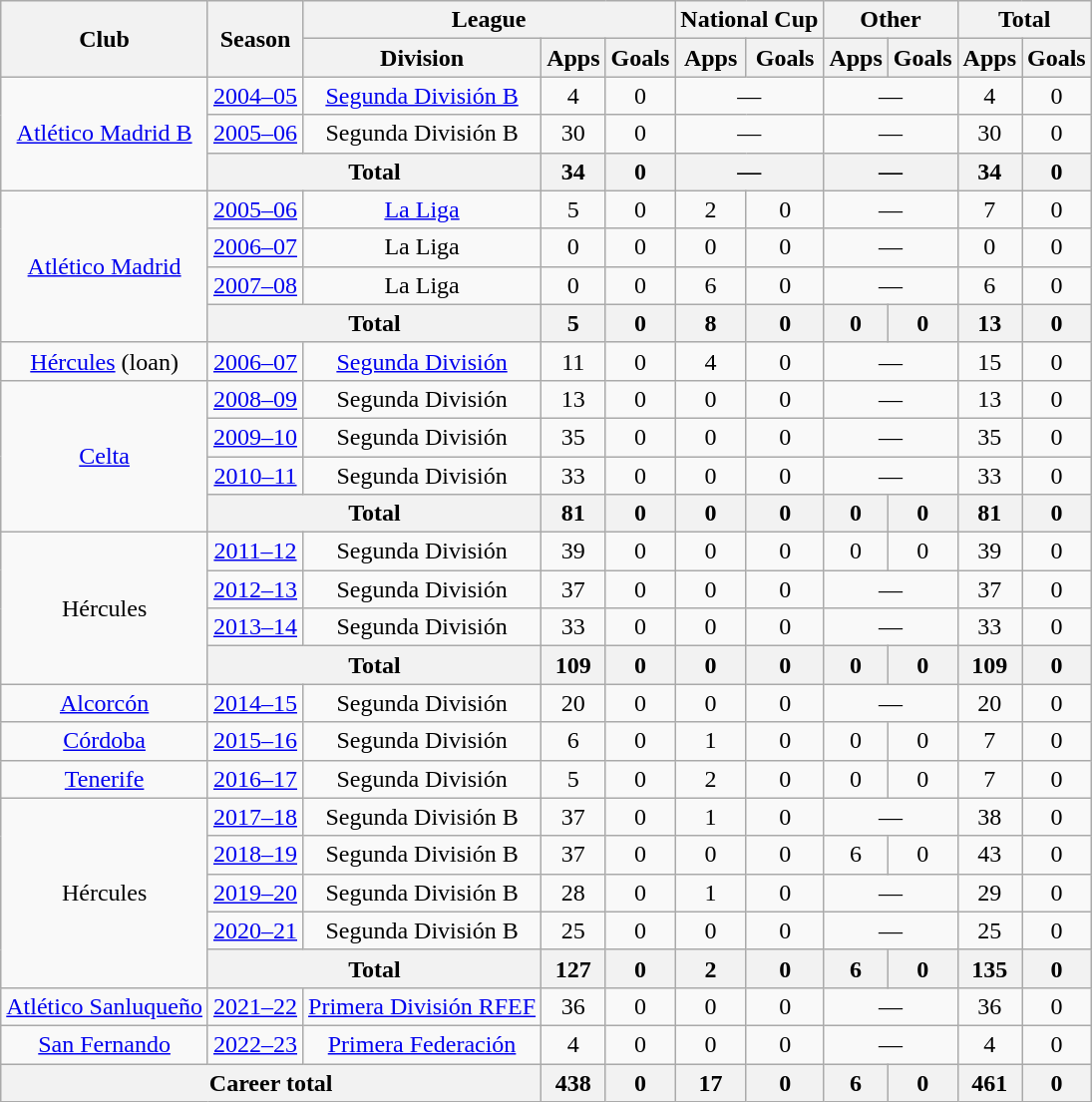<table class="wikitable" style="text-align:center">
<tr>
<th rowspan="2">Club</th>
<th rowspan="2">Season</th>
<th colspan="3">League</th>
<th colspan="2">National Cup</th>
<th colspan="2">Other</th>
<th colspan="2">Total</th>
</tr>
<tr>
<th>Division</th>
<th>Apps</th>
<th>Goals</th>
<th>Apps</th>
<th>Goals</th>
<th>Apps</th>
<th>Goals</th>
<th>Apps</th>
<th>Goals</th>
</tr>
<tr>
<td rowspan="3"><a href='#'>Atlético Madrid B</a></td>
<td><a href='#'>2004–05</a></td>
<td><a href='#'>Segunda División B</a></td>
<td>4</td>
<td>0</td>
<td colspan="2">—</td>
<td colspan="2">—</td>
<td>4</td>
<td>0</td>
</tr>
<tr>
<td><a href='#'>2005–06</a></td>
<td>Segunda División B</td>
<td>30</td>
<td>0</td>
<td colspan="2">—</td>
<td colspan="2">—</td>
<td>30</td>
<td>0</td>
</tr>
<tr>
<th colspan="2">Total</th>
<th>34</th>
<th>0</th>
<th colspan="2">—</th>
<th colspan="2">—</th>
<th>34</th>
<th>0</th>
</tr>
<tr>
<td rowspan="4"><a href='#'>Atlético Madrid</a></td>
<td><a href='#'>2005–06</a></td>
<td><a href='#'>La Liga</a></td>
<td>5</td>
<td>0</td>
<td>2</td>
<td>0</td>
<td colspan="2">—</td>
<td>7</td>
<td>0</td>
</tr>
<tr>
<td><a href='#'>2006–07</a></td>
<td>La Liga</td>
<td>0</td>
<td>0</td>
<td>0</td>
<td>0</td>
<td colspan="2">—</td>
<td>0</td>
<td>0</td>
</tr>
<tr>
<td><a href='#'>2007–08</a></td>
<td>La Liga</td>
<td>0</td>
<td>0</td>
<td>6</td>
<td>0</td>
<td colspan="2">—</td>
<td>6</td>
<td>0</td>
</tr>
<tr>
<th colspan="2">Total</th>
<th>5</th>
<th>0</th>
<th>8</th>
<th>0</th>
<th>0</th>
<th>0</th>
<th>13</th>
<th>0</th>
</tr>
<tr>
<td><a href='#'>Hércules</a> (loan)</td>
<td><a href='#'>2006–07</a></td>
<td><a href='#'>Segunda División</a></td>
<td>11</td>
<td>0</td>
<td>4</td>
<td>0</td>
<td colspan="2">—</td>
<td>15</td>
<td>0</td>
</tr>
<tr>
<td rowspan="4"><a href='#'>Celta</a></td>
<td><a href='#'>2008–09</a></td>
<td>Segunda División</td>
<td>13</td>
<td>0</td>
<td>0</td>
<td>0</td>
<td colspan="2">—</td>
<td>13</td>
<td>0</td>
</tr>
<tr>
<td><a href='#'>2009–10</a></td>
<td>Segunda División</td>
<td>35</td>
<td>0</td>
<td>0</td>
<td>0</td>
<td colspan="2">—</td>
<td>35</td>
<td>0</td>
</tr>
<tr>
<td><a href='#'>2010–11</a></td>
<td>Segunda División</td>
<td>33</td>
<td>0</td>
<td>0</td>
<td>0</td>
<td colspan="2">—</td>
<td>33</td>
<td>0</td>
</tr>
<tr>
<th colspan="2">Total</th>
<th>81</th>
<th>0</th>
<th>0</th>
<th>0</th>
<th>0</th>
<th>0</th>
<th>81</th>
<th>0</th>
</tr>
<tr>
<td rowspan="4">Hércules</td>
<td><a href='#'>2011–12</a></td>
<td>Segunda División</td>
<td>39</td>
<td>0</td>
<td>0</td>
<td>0</td>
<td>0</td>
<td>0</td>
<td>39</td>
<td>0</td>
</tr>
<tr>
<td><a href='#'>2012–13</a></td>
<td>Segunda División</td>
<td>37</td>
<td>0</td>
<td>0</td>
<td>0</td>
<td colspan="2">—</td>
<td>37</td>
<td>0</td>
</tr>
<tr>
<td><a href='#'>2013–14</a></td>
<td>Segunda División</td>
<td>33</td>
<td>0</td>
<td>0</td>
<td>0</td>
<td colspan="2">—</td>
<td>33</td>
<td>0</td>
</tr>
<tr>
<th colspan="2">Total</th>
<th>109</th>
<th>0</th>
<th>0</th>
<th>0</th>
<th>0</th>
<th>0</th>
<th>109</th>
<th>0</th>
</tr>
<tr>
<td><a href='#'>Alcorcón</a></td>
<td><a href='#'>2014–15</a></td>
<td>Segunda División</td>
<td>20</td>
<td>0</td>
<td>0</td>
<td>0</td>
<td colspan="2">—</td>
<td>20</td>
<td>0</td>
</tr>
<tr>
<td><a href='#'>Córdoba</a></td>
<td><a href='#'>2015–16</a></td>
<td>Segunda División</td>
<td>6</td>
<td>0</td>
<td>1</td>
<td>0</td>
<td>0</td>
<td>0</td>
<td>7</td>
<td>0</td>
</tr>
<tr>
<td><a href='#'>Tenerife</a></td>
<td><a href='#'>2016–17</a></td>
<td>Segunda División</td>
<td>5</td>
<td>0</td>
<td>2</td>
<td>0</td>
<td>0</td>
<td>0</td>
<td>7</td>
<td>0</td>
</tr>
<tr>
<td rowspan="5">Hércules</td>
<td><a href='#'>2017–18</a></td>
<td>Segunda División B</td>
<td>37</td>
<td>0</td>
<td>1</td>
<td>0</td>
<td colspan="2">—</td>
<td>38</td>
<td>0</td>
</tr>
<tr>
<td><a href='#'>2018–19</a></td>
<td>Segunda División B</td>
<td>37</td>
<td>0</td>
<td>0</td>
<td>0</td>
<td>6</td>
<td>0</td>
<td>43</td>
<td>0</td>
</tr>
<tr>
<td><a href='#'>2019–20</a></td>
<td>Segunda División B</td>
<td>28</td>
<td>0</td>
<td>1</td>
<td>0</td>
<td colspan="2">—</td>
<td>29</td>
<td>0</td>
</tr>
<tr>
<td><a href='#'>2020–21</a></td>
<td>Segunda División B</td>
<td>25</td>
<td>0</td>
<td>0</td>
<td>0</td>
<td colspan="2">—</td>
<td>25</td>
<td>0</td>
</tr>
<tr>
<th colspan="2">Total</th>
<th>127</th>
<th>0</th>
<th>2</th>
<th>0</th>
<th>6</th>
<th>0</th>
<th>135</th>
<th>0</th>
</tr>
<tr>
<td><a href='#'>Atlético Sanluqueño</a></td>
<td><a href='#'>2021–22</a></td>
<td><a href='#'>Primera División RFEF</a></td>
<td>36</td>
<td>0</td>
<td>0</td>
<td>0</td>
<td colspan="2">—</td>
<td>36</td>
<td>0</td>
</tr>
<tr>
<td><a href='#'>San Fernando</a></td>
<td><a href='#'>2022–23</a></td>
<td><a href='#'>Primera Federación</a></td>
<td>4</td>
<td>0</td>
<td>0</td>
<td>0</td>
<td colspan="2">—</td>
<td>4</td>
<td>0</td>
</tr>
<tr>
<th colspan="3">Career total</th>
<th>438</th>
<th>0</th>
<th>17</th>
<th>0</th>
<th>6</th>
<th>0</th>
<th>461</th>
<th>0</th>
</tr>
</table>
